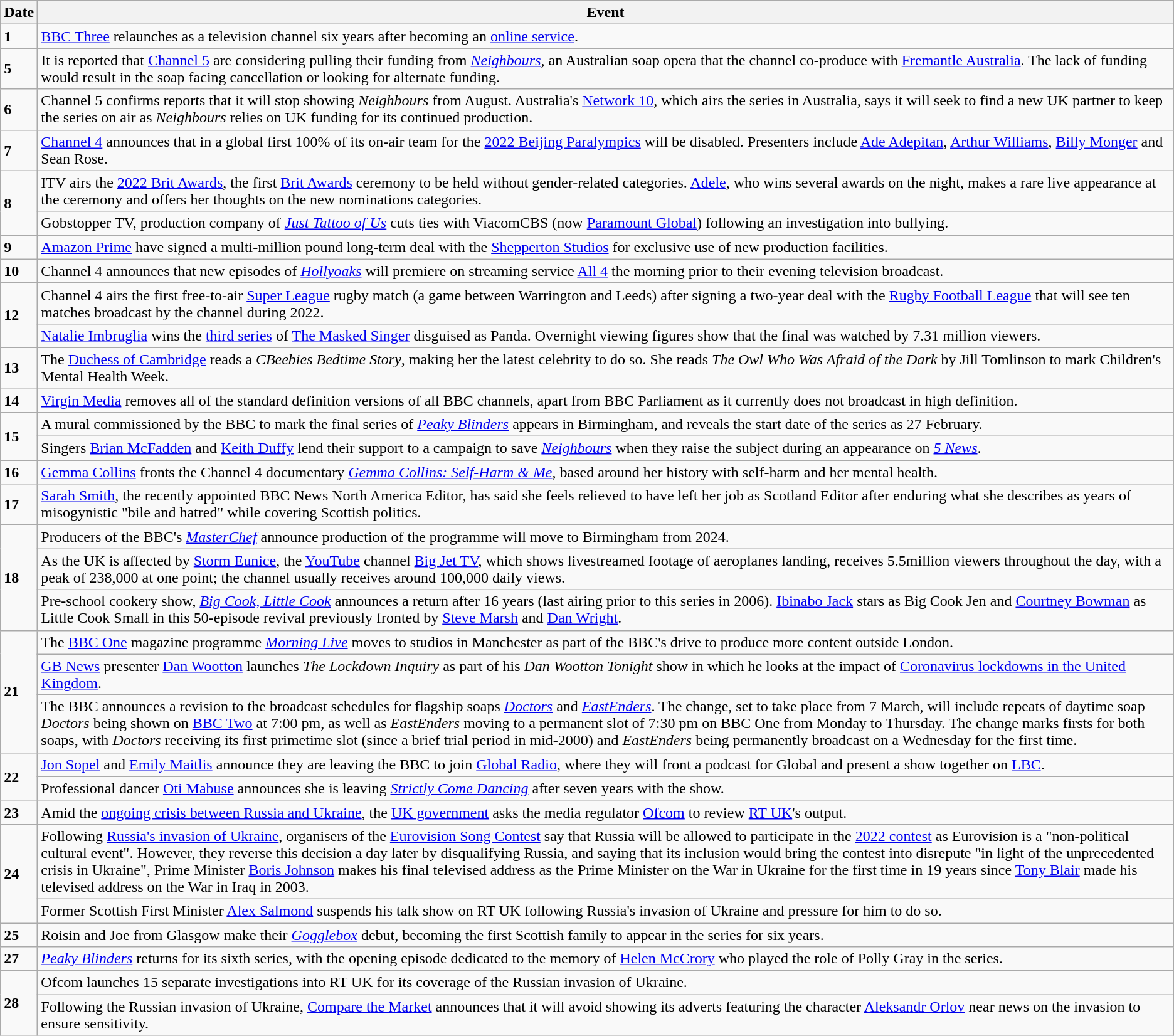<table class="wikitable">
<tr>
<th>Date</th>
<th>Event</th>
</tr>
<tr>
<td><strong>1</strong></td>
<td><a href='#'>BBC Three</a> relaunches as a television channel six years after becoming an <a href='#'>online service</a>.</td>
</tr>
<tr>
<td><strong>5</strong></td>
<td>It is reported that <a href='#'>Channel 5</a> are considering pulling their funding from <em><a href='#'>Neighbours</a></em>, an Australian soap opera that the channel co-produce with <a href='#'>Fremantle Australia</a>. The lack of funding would result in the soap facing cancellation or looking for alternate funding.</td>
</tr>
<tr>
<td><strong>6</strong></td>
<td>Channel 5 confirms reports that it will stop showing <em>Neighbours</em> from August. Australia's <a href='#'>Network 10</a>, which airs the series in Australia, says it will seek to find a new UK partner to keep the series on air as <em>Neighbours</em> relies on UK funding for its continued production.</td>
</tr>
<tr>
<td><strong>7</strong></td>
<td><a href='#'>Channel 4</a> announces that in a global first 100% of its on-air team for the <a href='#'>2022 Beijing Paralympics</a> will be disabled. Presenters include <a href='#'>Ade Adepitan</a>, <a href='#'>Arthur Williams</a>, <a href='#'>Billy Monger</a> and Sean Rose.</td>
</tr>
<tr>
<td rowspan=2><strong>8</strong></td>
<td>ITV airs the <a href='#'>2022 Brit Awards</a>, the first <a href='#'>Brit Awards</a> ceremony to be held without gender-related categories. <a href='#'>Adele</a>, who wins several awards on the night, makes a rare live appearance at the ceremony and offers her thoughts on the new nominations categories.</td>
</tr>
<tr>
<td>Gobstopper TV, production company of <em><a href='#'>Just Tattoo of Us</a></em> cuts ties with ViacomCBS (now <a href='#'>Paramount Global</a>) following an investigation into bullying.</td>
</tr>
<tr>
<td><strong>9</strong></td>
<td><a href='#'>Amazon Prime</a> have signed a multi-million pound long-term deal with the <a href='#'>Shepperton Studios</a> for exclusive use of new production facilities.</td>
</tr>
<tr>
<td><strong>10</strong></td>
<td>Channel 4 announces that new episodes of <em><a href='#'>Hollyoaks</a></em> will premiere on streaming service <a href='#'>All 4</a> the morning prior to their evening television broadcast.</td>
</tr>
<tr>
<td rowspan=2><strong>12</strong></td>
<td>Channel 4 airs the first free-to-air <a href='#'>Super League</a> rugby match (a game between Warrington and Leeds) after signing a two-year deal with the <a href='#'>Rugby Football League</a> that will see ten matches broadcast by the channel during 2022.</td>
</tr>
<tr>
<td><a href='#'>Natalie Imbruglia</a> wins the <a href='#'>third series</a> of <a href='#'>The Masked Singer</a> disguised as Panda. Overnight viewing figures show that the final was watched by 7.31 million viewers.</td>
</tr>
<tr>
<td><strong>13</strong></td>
<td>The <a href='#'>Duchess of Cambridge</a> reads a <em>CBeebies Bedtime Story</em>, making her the latest celebrity to do so. She reads <em>The Owl Who Was Afraid of the Dark</em> by Jill Tomlinson to mark Children's Mental Health Week.</td>
</tr>
<tr>
<td><strong>14</strong></td>
<td><a href='#'>Virgin Media</a> removes all of the standard definition versions of all BBC channels, apart from BBC Parliament as it currently does not broadcast in high definition.</td>
</tr>
<tr>
<td rowspan=2><strong>15</strong></td>
<td>A mural commissioned by the BBC to mark the final series of <em><a href='#'>Peaky Blinders</a></em> appears in Birmingham, and reveals the start date of the series as 27 February.</td>
</tr>
<tr>
<td>Singers <a href='#'>Brian McFadden</a> and <a href='#'>Keith Duffy</a> lend their support to a campaign to save <em><a href='#'>Neighbours</a></em> when they raise the subject during an appearance on <em><a href='#'>5 News</a></em>.</td>
</tr>
<tr>
<td><strong>16</strong></td>
<td><a href='#'>Gemma Collins</a> fronts the Channel 4 documentary <em><a href='#'>Gemma Collins: Self-Harm & Me</a></em>, based around her history with self-harm and her mental health.</td>
</tr>
<tr>
<td><strong>17</strong></td>
<td><a href='#'>Sarah Smith</a>, the recently appointed BBC News North America Editor, has said she feels relieved to have left her job as Scotland Editor after enduring what she describes as years of misogynistic "bile and hatred" while covering Scottish politics.</td>
</tr>
<tr>
<td rowspan=3><strong>18</strong></td>
<td>Producers of the BBC's <em><a href='#'>MasterChef</a></em> announce production of the programme will move to Birmingham from 2024.</td>
</tr>
<tr>
<td>As the UK is affected by <a href='#'>Storm Eunice</a>, the <a href='#'>YouTube</a> channel <a href='#'>Big Jet TV</a>, which shows livestreamed footage of aeroplanes landing, receives 5.5million viewers throughout the day, with a peak of 238,000 at one point; the channel usually receives around 100,000 daily views.</td>
</tr>
<tr>
<td>Pre-school cookery show, <em><a href='#'>Big Cook, Little Cook</a></em> announces a return after 16 years (last airing prior to this series in 2006). <a href='#'>Ibinabo Jack</a> stars as Big Cook Jen and <a href='#'>Courtney Bowman</a> as Little Cook Small in this 50-episode revival previously fronted by <a href='#'>Steve Marsh</a> and <a href='#'>Dan Wright</a>.</td>
</tr>
<tr>
<td rowspan=3><strong>21</strong></td>
<td>The <a href='#'>BBC One</a> magazine programme <em><a href='#'>Morning Live</a></em> moves to studios in Manchester as part of the BBC's drive to produce more content outside London.</td>
</tr>
<tr>
<td><a href='#'>GB News</a> presenter <a href='#'>Dan Wootton</a> launches <em>The Lockdown Inquiry</em> as part of his <em>Dan Wootton Tonight</em> show in which he looks at the impact of <a href='#'>Coronavirus lockdowns in the United Kingdom</a>.</td>
</tr>
<tr>
<td>The BBC announces a revision to the broadcast schedules for flagship soaps <em><a href='#'>Doctors</a></em> and <em><a href='#'>EastEnders</a></em>. The change, set to take place from 7 March, will include repeats of daytime soap <em>Doctors</em> being shown on <a href='#'>BBC Two</a> at 7:00 pm, as well as <em>EastEnders</em> moving to a permanent slot of 7:30 pm on BBC One from Monday to Thursday. The change marks firsts for both soaps, with <em>Doctors</em> receiving its first primetime slot (since a brief trial period in mid-2000) and <em>EastEnders</em> being permanently broadcast on a Wednesday for the first time.</td>
</tr>
<tr>
<td rowspan=2><strong>22</strong></td>
<td><a href='#'>Jon Sopel</a> and <a href='#'>Emily Maitlis</a> announce they are leaving the BBC to join <a href='#'>Global Radio</a>, where they will front a podcast for Global and present a show together on <a href='#'>LBC</a>.</td>
</tr>
<tr>
<td>Professional dancer <a href='#'>Oti Mabuse</a> announces she is leaving <em><a href='#'>Strictly Come Dancing</a></em> after seven years with the show.</td>
</tr>
<tr>
<td><strong>23</strong></td>
<td>Amid the <a href='#'>ongoing crisis between Russia and Ukraine</a>, the <a href='#'>UK government</a> asks the media regulator <a href='#'>Ofcom</a> to review <a href='#'>RT UK</a>'s output.</td>
</tr>
<tr>
<td rowspan=2><strong>24</strong></td>
<td>Following <a href='#'>Russia's invasion of Ukraine</a>, organisers of the <a href='#'>Eurovision Song Contest</a> say that Russia will be allowed to participate in the <a href='#'>2022 contest</a> as Eurovision is a "non-political cultural event". However, they reverse this decision a day later by disqualifying Russia, and saying that its inclusion would bring the contest into disrepute "in light of the unprecedented crisis in Ukraine", Prime Minister <a href='#'>Boris Johnson</a> makes his final televised address as the Prime Minister on the War in Ukraine for the first time in 19 years since <a href='#'>Tony Blair</a> made his televised address on the War in Iraq in 2003.</td>
</tr>
<tr>
<td>Former Scottish First Minister <a href='#'>Alex Salmond</a> suspends his talk show on RT UK following Russia's invasion of Ukraine and pressure for him to do so.</td>
</tr>
<tr>
<td><strong>25</strong></td>
<td>Roisin and Joe from Glasgow make their <em><a href='#'>Gogglebox</a></em> debut, becoming the first Scottish family to appear in the series for six years.</td>
</tr>
<tr>
<td><strong>27</strong></td>
<td><em><a href='#'>Peaky Blinders</a></em> returns for its sixth series, with the opening episode dedicated to the memory of <a href='#'>Helen McCrory</a> who played the role of Polly Gray in the series.</td>
</tr>
<tr>
<td rowspan=2><strong>28</strong></td>
<td>Ofcom launches 15 separate investigations into RT UK for its coverage of the Russian invasion of Ukraine.</td>
</tr>
<tr>
<td>Following the Russian invasion of Ukraine, <a href='#'>Compare the Market</a> announces that it will avoid showing its adverts featuring the character <a href='#'>Aleksandr Orlov</a> near news on the invasion to ensure sensitivity.</td>
</tr>
</table>
